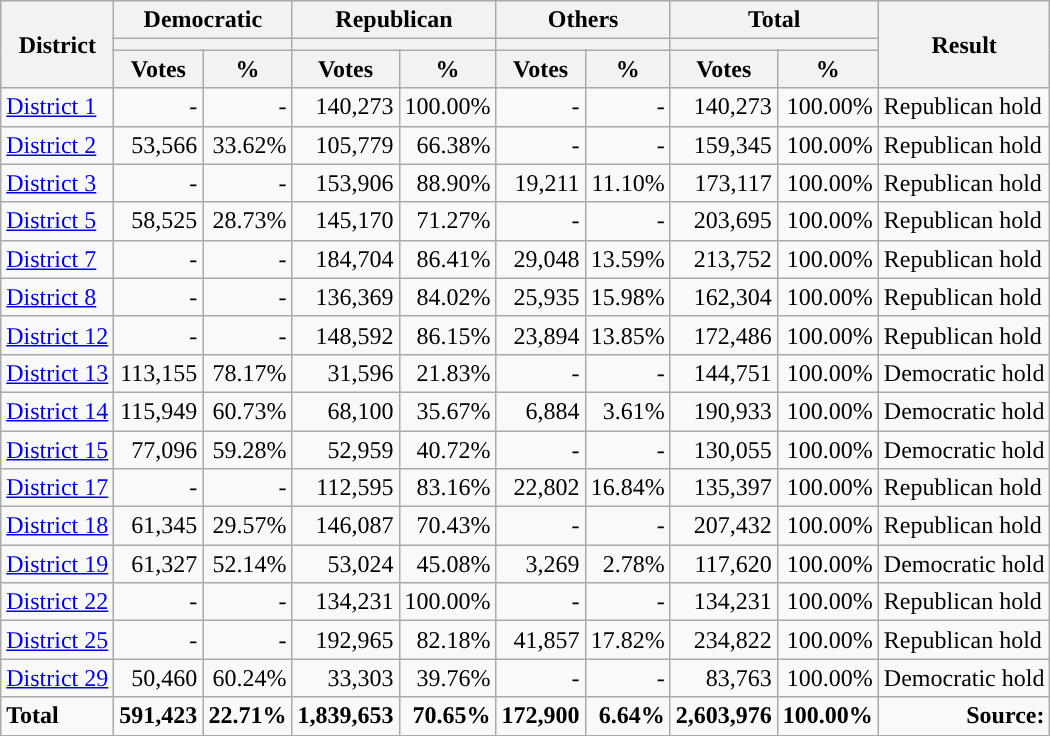<table class="wikitable plainrowheaders sortable" style="font-size:100%; text-align:right;">
<tr>
<th rowspan="3">District</th>
<th colspan="2">Democratic</th>
<th colspan="2">Republican</th>
<th colspan="2">Others</th>
<th colspan="2">Total</th>
<th rowspan="3">Result</th>
</tr>
<tr>
<th colspan="2" style="background:"></th>
<th colspan="2" style="background:"></th>
<th colspan="2"></th>
<th colspan="2"></th>
</tr>
<tr>
<th scope="col" data-sort-type="number">Votes</th>
<th scope="col" data-sort-type="number">%</th>
<th scope="col" data-sort-type="number">Votes</th>
<th scope="col" data-sort-type="number">%</th>
<th scope="col" data-sort-type="number">Votes</th>
<th scope="col" data-sort-type="number">%</th>
<th scope="col" data-sort-type="number">Votes</th>
<th scope="col" data-sort-type="number">%</th>
</tr>
<tr>
<td align="left"><a href='#'>District 1</a></td>
<td>-</td>
<td>-</td>
<td>140,273</td>
<td>100.00%</td>
<td>-</td>
<td>-</td>
<td>140,273</td>
<td>100.00%</td>
<td align="left">Republican hold</td>
</tr>
<tr>
<td align="left"><a href='#'>District 2</a></td>
<td>53,566</td>
<td>33.62%</td>
<td>105,779</td>
<td>66.38%</td>
<td>-</td>
<td>-</td>
<td>159,345</td>
<td>100.00%</td>
<td align="left">Republican hold</td>
</tr>
<tr>
<td align="left"><a href='#'>District 3</a></td>
<td>-</td>
<td>-</td>
<td>153,906</td>
<td>88.90%</td>
<td>19,211</td>
<td>11.10%</td>
<td>173,117</td>
<td>100.00%</td>
<td align="left">Republican hold</td>
</tr>
<tr>
<td align="left"><a href='#'>District 5</a></td>
<td>58,525</td>
<td>28.73%</td>
<td>145,170</td>
<td>71.27%</td>
<td>-</td>
<td>-</td>
<td>203,695</td>
<td>100.00%</td>
<td align="left">Republican hold</td>
</tr>
<tr>
<td align="left"><a href='#'>District 7</a></td>
<td>-</td>
<td>-</td>
<td>184,704</td>
<td>86.41%</td>
<td>29,048</td>
<td>13.59%</td>
<td>213,752</td>
<td>100.00%</td>
<td align="left">Republican hold</td>
</tr>
<tr>
<td align="left"><a href='#'>District 8</a></td>
<td>-</td>
<td>-</td>
<td>136,369</td>
<td>84.02%</td>
<td>25,935</td>
<td>15.98%</td>
<td>162,304</td>
<td>100.00%</td>
<td align="left">Republican hold</td>
</tr>
<tr>
<td align="left"><a href='#'>District 12</a></td>
<td>-</td>
<td>-</td>
<td>148,592</td>
<td>86.15%</td>
<td>23,894</td>
<td>13.85%</td>
<td>172,486</td>
<td>100.00%</td>
<td align="left">Republican hold</td>
</tr>
<tr>
<td align="left"><a href='#'>District 13</a></td>
<td>113,155</td>
<td>78.17%</td>
<td>31,596</td>
<td>21.83%</td>
<td>-</td>
<td>-</td>
<td>144,751</td>
<td>100.00%</td>
<td align="left">Democratic hold</td>
</tr>
<tr>
<td align="left"><a href='#'>District 14</a></td>
<td>115,949</td>
<td>60.73%</td>
<td>68,100</td>
<td>35.67%</td>
<td>6,884</td>
<td>3.61%</td>
<td>190,933</td>
<td>100.00%</td>
<td align="left">Democratic hold</td>
</tr>
<tr>
<td align="left"><a href='#'>District 15</a></td>
<td>77,096</td>
<td>59.28%</td>
<td>52,959</td>
<td>40.72%</td>
<td>-</td>
<td>-</td>
<td>130,055</td>
<td>100.00%</td>
<td align="left">Democratic hold</td>
</tr>
<tr>
<td align="left"><a href='#'>District 17</a></td>
<td>-</td>
<td>-</td>
<td>112,595</td>
<td>83.16%</td>
<td>22,802</td>
<td>16.84%</td>
<td>135,397</td>
<td>100.00%</td>
<td align="left">Republican hold</td>
</tr>
<tr>
<td align="left"><a href='#'>District 18</a></td>
<td>61,345</td>
<td>29.57%</td>
<td>146,087</td>
<td>70.43%</td>
<td>-</td>
<td>-</td>
<td>207,432</td>
<td>100.00%</td>
<td align="left">Republican hold</td>
</tr>
<tr>
<td align="left"><a href='#'>District 19</a></td>
<td>61,327</td>
<td>52.14%</td>
<td>53,024</td>
<td>45.08%</td>
<td>3,269</td>
<td>2.78%</td>
<td>117,620</td>
<td>100.00%</td>
<td align="left">Democratic hold</td>
</tr>
<tr>
<td align="left"><a href='#'>District 22</a></td>
<td>-</td>
<td>-</td>
<td>134,231</td>
<td>100.00%</td>
<td>-</td>
<td>-</td>
<td>134,231</td>
<td>100.00%</td>
<td align="left">Republican hold</td>
</tr>
<tr>
<td align="left"><a href='#'>District 25</a></td>
<td>-</td>
<td>-</td>
<td>192,965</td>
<td>82.18%</td>
<td>41,857</td>
<td>17.82%</td>
<td>234,822</td>
<td>100.00%</td>
<td align="left">Republican hold</td>
</tr>
<tr>
<td align="left"><a href='#'>District 29</a></td>
<td>50,460</td>
<td>60.24%</td>
<td>33,303</td>
<td>39.76%</td>
<td>-</td>
<td>-</td>
<td>83,763</td>
<td>100.00%</td>
<td align="left">Democratic hold</td>
</tr>
<tr class="sortbottom" style="font-weight:bold">
<td align="left">Total</td>
<td>591,423</td>
<td>22.71%</td>
<td>1,839,653</td>
<td>70.65%</td>
<td>172,900</td>
<td>6.64%</td>
<td>2,603,976</td>
<td>100.00%</td>
<td>Source:</td>
</tr>
</table>
